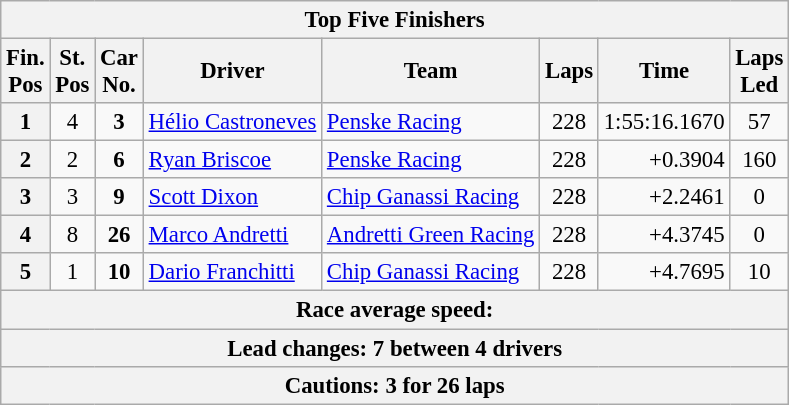<table class="wikitable" style="font-size:95%;text-align:center">
<tr>
<th colspan=9>Top Five Finishers</th>
</tr>
<tr>
<th>Fin.<br>Pos</th>
<th>St.<br>Pos</th>
<th>Car<br>No.</th>
<th>Driver</th>
<th>Team</th>
<th>Laps</th>
<th>Time</th>
<th>Laps<br>Led</th>
</tr>
<tr>
<th>1</th>
<td>4</td>
<td><strong>3</strong></td>
<td style="text-align:left"> <a href='#'>Hélio Castroneves</a></td>
<td style="text-align:left"><a href='#'>Penske Racing</a></td>
<td>228</td>
<td align=right>1:55:16.1670</td>
<td>57</td>
</tr>
<tr>
<th>2</th>
<td>2</td>
<td><strong>6</strong></td>
<td style="text-align:left"> <a href='#'>Ryan Briscoe</a></td>
<td style="text-align:left"><a href='#'>Penske Racing</a></td>
<td>228</td>
<td align=right>+0.3904</td>
<td>160</td>
</tr>
<tr>
<th>3</th>
<td>3</td>
<td><strong>9</strong></td>
<td style="text-align:left"> <a href='#'>Scott Dixon</a></td>
<td style="text-align:left"><a href='#'>Chip Ganassi Racing</a></td>
<td>228</td>
<td align=right>+2.2461</td>
<td>0</td>
</tr>
<tr>
<th>4</th>
<td>8</td>
<td><strong>26</strong></td>
<td style="text-align:left"> <a href='#'>Marco Andretti</a></td>
<td style="text-align:left"><a href='#'>Andretti Green Racing</a></td>
<td>228</td>
<td align=right>+4.3745</td>
<td>0</td>
</tr>
<tr>
<th>5</th>
<td>1</td>
<td><strong>10</strong></td>
<td style="text-align:left"> <a href='#'>Dario Franchitti</a></td>
<td style="text-align:left"><a href='#'>Chip Ganassi Racing</a></td>
<td>228</td>
<td align=right>+4.7695</td>
<td>10</td>
</tr>
<tr>
<th colspan=9>Race average speed: </th>
</tr>
<tr>
<th colspan=9>Lead changes: 7 between 4 drivers</th>
</tr>
<tr>
<th colspan=9>Cautions: 3 for 26 laps</th>
</tr>
</table>
